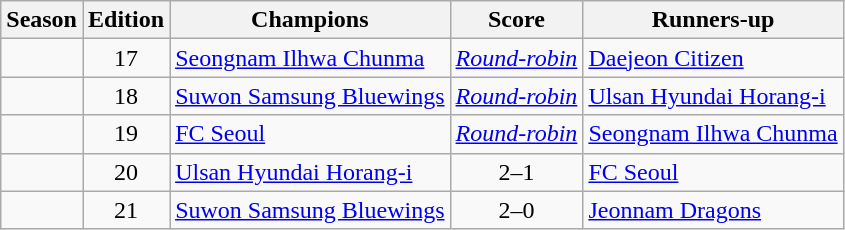<table class="wikitable">
<tr>
<th>Season</th>
<th>Edition</th>
<th>Champions</th>
<th>Score</th>
<th>Runners-up</th>
</tr>
<tr>
<td></td>
<td align="center">17</td>
<td><a href='#'>Seongnam Ilhwa Chunma</a></td>
<td align="center"><em><a href='#'>Round-robin</a></em></td>
<td><a href='#'>Daejeon Citizen</a></td>
</tr>
<tr>
<td></td>
<td align="center">18</td>
<td><a href='#'>Suwon Samsung Bluewings</a></td>
<td align="center"><em><a href='#'>Round-robin</a></em></td>
<td><a href='#'>Ulsan Hyundai Horang-i</a></td>
</tr>
<tr>
<td></td>
<td align="center">19</td>
<td><a href='#'>FC Seoul</a></td>
<td align="center"><em><a href='#'>Round-robin</a></em></td>
<td><a href='#'>Seongnam Ilhwa Chunma</a></td>
</tr>
<tr>
<td></td>
<td align="center">20</td>
<td><a href='#'>Ulsan Hyundai Horang-i</a></td>
<td align="center">2–1</td>
<td><a href='#'>FC Seoul</a></td>
</tr>
<tr>
<td></td>
<td align="center">21</td>
<td><a href='#'>Suwon Samsung Bluewings</a></td>
<td align="center">2–0</td>
<td><a href='#'>Jeonnam Dragons</a></td>
</tr>
</table>
